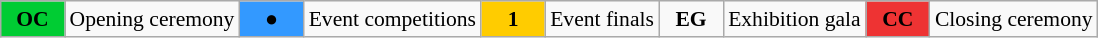<table class="wikitable" style="margin:0.5em auto; font-size:90%; position:relative">
<tr>
<td style="width:2.5em; background:#00cc33; text-align:center"><strong>OC</strong></td>
<td>Opening ceremony</td>
<td style="width:2.5em; background:#3399ff; text-align:center">●</td>
<td>Event competitions</td>
<td style="width:2.5em; background:#ffcc00; text-align:center"><strong>1</strong></td>
<td>Event finals</td>
<td style="width:2.5em; text-align:center"><strong>EG</strong></td>
<td>Exhibition gala</td>
<td style="width:2.5em; background:#ee3333; text-align:center"><strong>CC</strong></td>
<td>Closing ceremony</td>
</tr>
</table>
